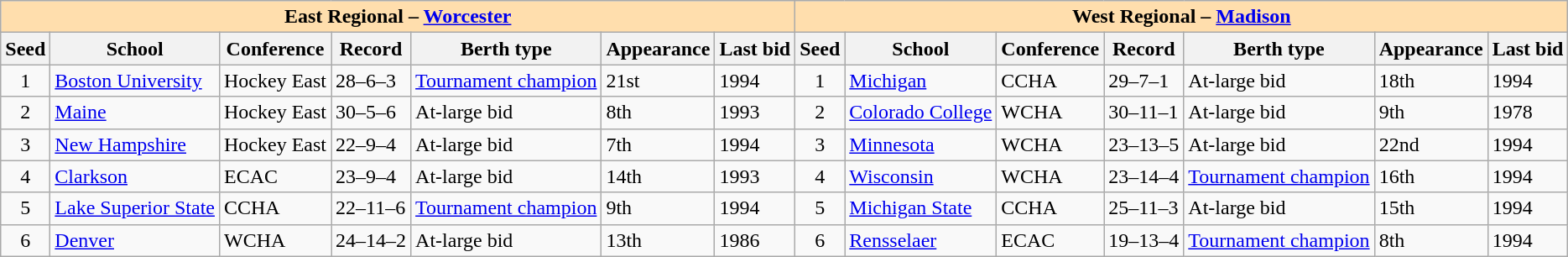<table class="wikitable">
<tr>
<th colspan="7" style="background:#ffdead;">East Regional – <a href='#'>Worcester</a></th>
<th colspan="7" style="background:#ffdead;">West Regional – <a href='#'>Madison</a></th>
</tr>
<tr>
<th>Seed</th>
<th>School</th>
<th>Conference</th>
<th>Record</th>
<th>Berth type</th>
<th>Appearance</th>
<th>Last bid</th>
<th>Seed</th>
<th>School</th>
<th>Conference</th>
<th>Record</th>
<th>Berth type</th>
<th>Appearance</th>
<th>Last bid</th>
</tr>
<tr>
<td align=center>1</td>
<td><a href='#'>Boston University</a></td>
<td>Hockey East</td>
<td>28–6–3</td>
<td><a href='#'>Tournament champion</a></td>
<td>21st</td>
<td>1994</td>
<td align=center>1</td>
<td><a href='#'>Michigan</a></td>
<td>CCHA</td>
<td>29–7–1</td>
<td>At-large bid</td>
<td>18th</td>
<td>1994</td>
</tr>
<tr>
<td align=center>2</td>
<td><a href='#'>Maine</a></td>
<td>Hockey East</td>
<td>30–5–6</td>
<td>At-large bid</td>
<td>8th</td>
<td>1993</td>
<td align=center>2</td>
<td><a href='#'>Colorado College</a></td>
<td>WCHA</td>
<td>30–11–1</td>
<td>At-large bid</td>
<td>9th</td>
<td>1978</td>
</tr>
<tr>
<td align=center>3</td>
<td><a href='#'>New Hampshire</a></td>
<td>Hockey East</td>
<td>22–9–4</td>
<td>At-large bid</td>
<td>7th</td>
<td>1994</td>
<td align=center>3</td>
<td><a href='#'>Minnesota</a></td>
<td>WCHA</td>
<td>23–13–5</td>
<td>At-large bid</td>
<td>22nd</td>
<td>1994</td>
</tr>
<tr>
<td align=center>4</td>
<td><a href='#'>Clarkson</a></td>
<td>ECAC</td>
<td>23–9–4</td>
<td>At-large bid</td>
<td>14th</td>
<td>1993</td>
<td align=center>4</td>
<td><a href='#'>Wisconsin</a></td>
<td>WCHA</td>
<td>23–14–4</td>
<td><a href='#'>Tournament champion</a></td>
<td>16th</td>
<td>1994</td>
</tr>
<tr>
<td align=center>5</td>
<td><a href='#'>Lake Superior State</a></td>
<td>CCHA</td>
<td>22–11–6</td>
<td><a href='#'>Tournament champion</a></td>
<td>9th</td>
<td>1994</td>
<td align=center>5</td>
<td><a href='#'>Michigan State</a></td>
<td>CCHA</td>
<td>25–11–3</td>
<td>At-large bid</td>
<td>15th</td>
<td>1994</td>
</tr>
<tr>
<td align=center>6</td>
<td><a href='#'>Denver</a></td>
<td>WCHA</td>
<td>24–14–2</td>
<td>At-large bid</td>
<td>13th</td>
<td>1986</td>
<td align=center>6</td>
<td><a href='#'>Rensselaer</a></td>
<td>ECAC</td>
<td>19–13–4</td>
<td><a href='#'>Tournament champion</a></td>
<td>8th</td>
<td>1994</td>
</tr>
</table>
